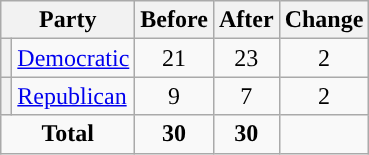<table class="wikitable" style="text-align:center;">
<tr>
<th colspan="2">Party</th>
<th>Before</th>
<th>After</th>
<th>Change</th>
</tr>
<tr>
<th style="background-color:"></th>
<td style="text-align:left;"><a href='#'>Democratic</a></td>
<td>21</td>
<td>23</td>
<td> 2</td>
</tr>
<tr>
<th style="background-color:"></th>
<td style="text-align:left;"><a href='#'>Republican</a></td>
<td>9</td>
<td>7</td>
<td> 2</td>
</tr>
<tr>
<td colspan="2"><strong>Total</strong></td>
<td><strong>30</strong></td>
<td><strong>30</strong></td>
<td></td>
</tr>
</table>
